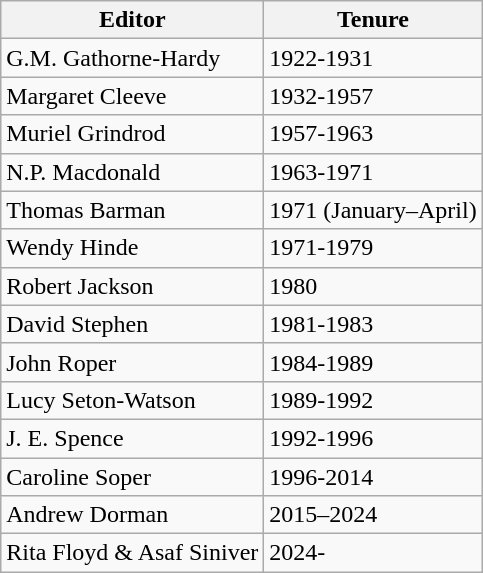<table class="wikitable">
<tr>
<th>Editor</th>
<th>Tenure</th>
</tr>
<tr>
<td>G.M. Gathorne-Hardy</td>
<td>1922-1931</td>
</tr>
<tr>
<td>Margaret Cleeve</td>
<td>1932-1957</td>
</tr>
<tr>
<td>Muriel Grindrod</td>
<td>1957-1963</td>
</tr>
<tr>
<td>N.P. Macdonald</td>
<td>1963-1971</td>
</tr>
<tr>
<td>Thomas Barman</td>
<td>1971 (January–April)</td>
</tr>
<tr>
<td>Wendy Hinde</td>
<td>1971-1979</td>
</tr>
<tr>
<td>Robert Jackson</td>
<td>1980</td>
</tr>
<tr>
<td>David Stephen</td>
<td>1981-1983</td>
</tr>
<tr>
<td>John Roper</td>
<td>1984-1989</td>
</tr>
<tr>
<td>Lucy Seton-Watson</td>
<td>1989-1992</td>
</tr>
<tr>
<td>J. E. Spence</td>
<td>1992-1996</td>
</tr>
<tr>
<td>Caroline Soper</td>
<td>1996-2014</td>
</tr>
<tr>
<td>Andrew Dorman</td>
<td>2015–2024</td>
</tr>
<tr>
<td>Rita Floyd & Asaf Siniver</td>
<td>2024-</td>
</tr>
</table>
